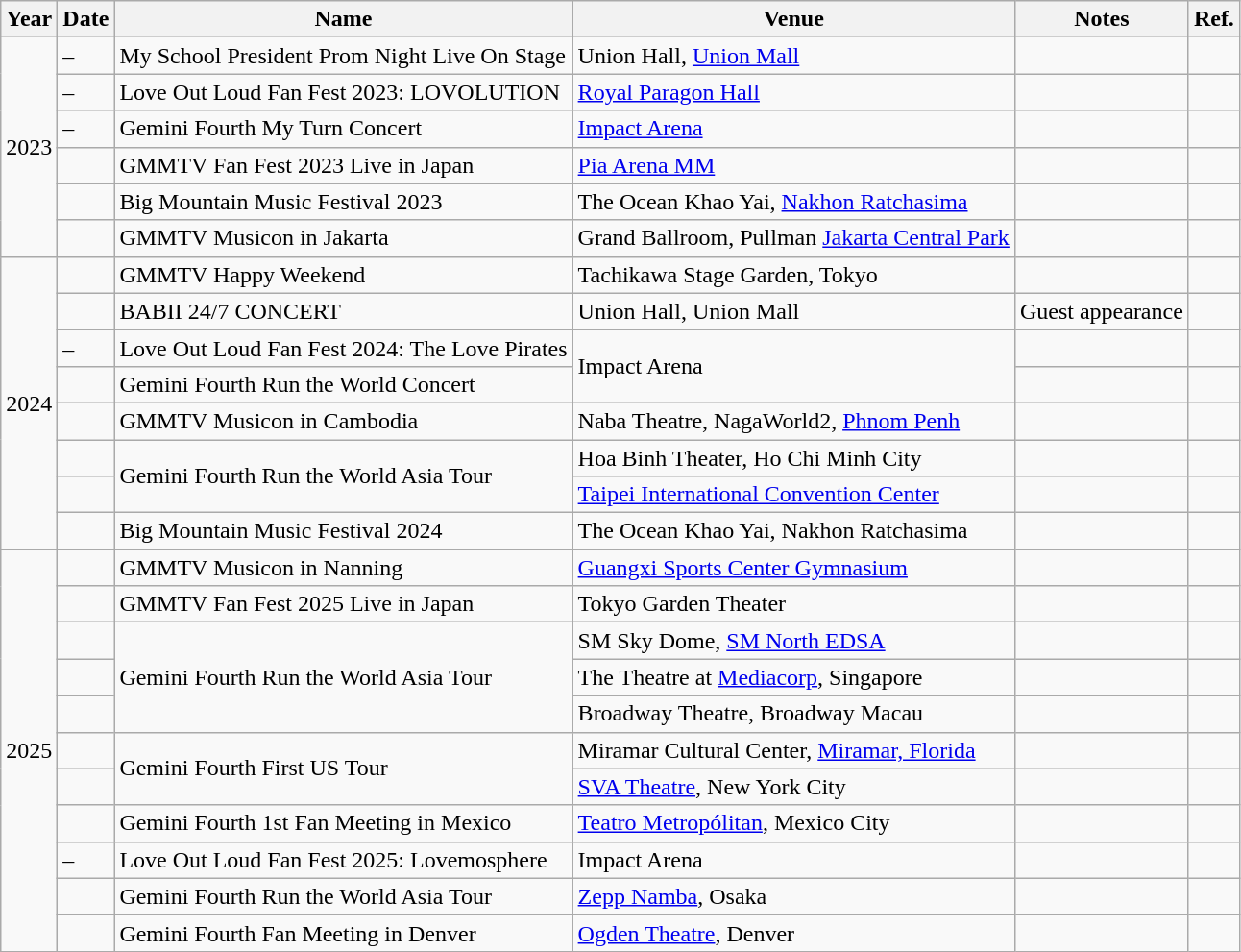<table class="wikitable sortable">
<tr>
<th scope="col">Year</th>
<th scope="col">Date</th>
<th scope="col">Name</th>
<th scope="col">Venue</th>
<th scope="col" class="unsortable">Notes</th>
<th scope="col" class="unsortable">Ref.</th>
</tr>
<tr>
<td rowspan="6">2023</td>
<td>–</td>
<td>My School President Prom Night Live On Stage</td>
<td>Union Hall, <a href='#'>Union Mall</a></td>
<td></td>
<td></td>
</tr>
<tr>
<td>–</td>
<td>Love Out Loud Fan Fest 2023: LOVOLUTION</td>
<td><a href='#'>Royal Paragon Hall</a></td>
<td></td>
<td></td>
</tr>
<tr>
<td>–</td>
<td>Gemini Fourth My Turn Concert</td>
<td><a href='#'>Impact Arena</a></td>
<td></td>
<td></td>
</tr>
<tr>
<td></td>
<td>GMMTV Fan Fest 2023 Live in Japan</td>
<td><a href='#'>Pia Arena MM</a></td>
<td></td>
<td></td>
</tr>
<tr>
<td></td>
<td>Big Mountain Music Festival 2023</td>
<td>The Ocean Khao Yai, <a href='#'>Nakhon Ratchasima</a></td>
<td></td>
<td></td>
</tr>
<tr>
<td></td>
<td>GMMTV Musicon in Jakarta</td>
<td>Grand Ballroom, Pullman <a href='#'>Jakarta Central Park</a></td>
<td></td>
<td></td>
</tr>
<tr>
<td rowspan="8">2024</td>
<td></td>
<td>GMMTV Happy Weekend</td>
<td>Tachikawa Stage Garden, Tokyo</td>
<td></td>
<td></td>
</tr>
<tr>
<td></td>
<td>BABII 24/7 CONCERT</td>
<td>Union Hall, Union Mall</td>
<td>Guest appearance</td>
<td></td>
</tr>
<tr>
<td>–</td>
<td>Love Out Loud Fan Fest 2024: The Love Pirates</td>
<td rowspan="2">Impact Arena</td>
<td></td>
<td></td>
</tr>
<tr>
<td></td>
<td>Gemini Fourth Run the World Concert</td>
<td></td>
<td></td>
</tr>
<tr>
<td></td>
<td>GMMTV Musicon in Cambodia</td>
<td>Naba Theatre, NagaWorld2, <a href='#'>Phnom Penh</a></td>
<td></td>
<td></td>
</tr>
<tr>
<td></td>
<td rowspan="2">Gemini Fourth Run the World Asia Tour</td>
<td>Hoa Binh Theater, Ho Chi Minh City</td>
<td></td>
<td></td>
</tr>
<tr>
<td></td>
<td><a href='#'>Taipei International Convention Center</a></td>
<td></td>
<td></td>
</tr>
<tr>
<td></td>
<td>Big Mountain Music Festival 2024</td>
<td>The Ocean Khao Yai, Nakhon Ratchasima</td>
<td></td>
<td></td>
</tr>
<tr>
<td rowspan="11">2025</td>
<td></td>
<td>GMMTV Musicon in Nanning</td>
<td><a href='#'>Guangxi Sports Center Gymnasium</a></td>
<td></td>
<td></td>
</tr>
<tr>
<td></td>
<td>GMMTV Fan Fest 2025 Live in Japan</td>
<td>Tokyo Garden Theater</td>
<td></td>
<td></td>
</tr>
<tr>
<td></td>
<td rowspan="3">Gemini Fourth Run the World Asia Tour</td>
<td>SM Sky Dome, <a href='#'>SM North EDSA</a></td>
<td></td>
<td></td>
</tr>
<tr>
<td></td>
<td>The Theatre at <a href='#'>Mediacorp</a>, Singapore</td>
<td></td>
<td></td>
</tr>
<tr>
<td></td>
<td>Broadway Theatre, Broadway Macau</td>
<td></td>
<td></td>
</tr>
<tr>
<td></td>
<td rowspan="2">Gemini Fourth First US Tour</td>
<td>Miramar Cultural Center, <a href='#'>Miramar, Florida</a></td>
<td></td>
<td></td>
</tr>
<tr>
<td></td>
<td><a href='#'>SVA Theatre</a>, New York City</td>
<td></td>
<td></td>
</tr>
<tr>
<td></td>
<td>Gemini Fourth 1st Fan Meeting in Mexico</td>
<td><a href='#'>Teatro Metropólitan</a>, Mexico City</td>
<td></td>
<td></td>
</tr>
<tr>
<td>–</td>
<td>Love Out Loud Fan Fest 2025: Lovemosphere</td>
<td>Impact Arena</td>
<td></td>
<td></td>
</tr>
<tr>
<td></td>
<td>Gemini Fourth Run the World Asia Tour</td>
<td><a href='#'>Zepp Namba</a>, Osaka</td>
<td></td>
<td></td>
</tr>
<tr>
<td></td>
<td>Gemini Fourth Fan Meeting in Denver</td>
<td><a href='#'>Ogden Theatre</a>, Denver</td>
<td></td>
<td></td>
</tr>
</table>
